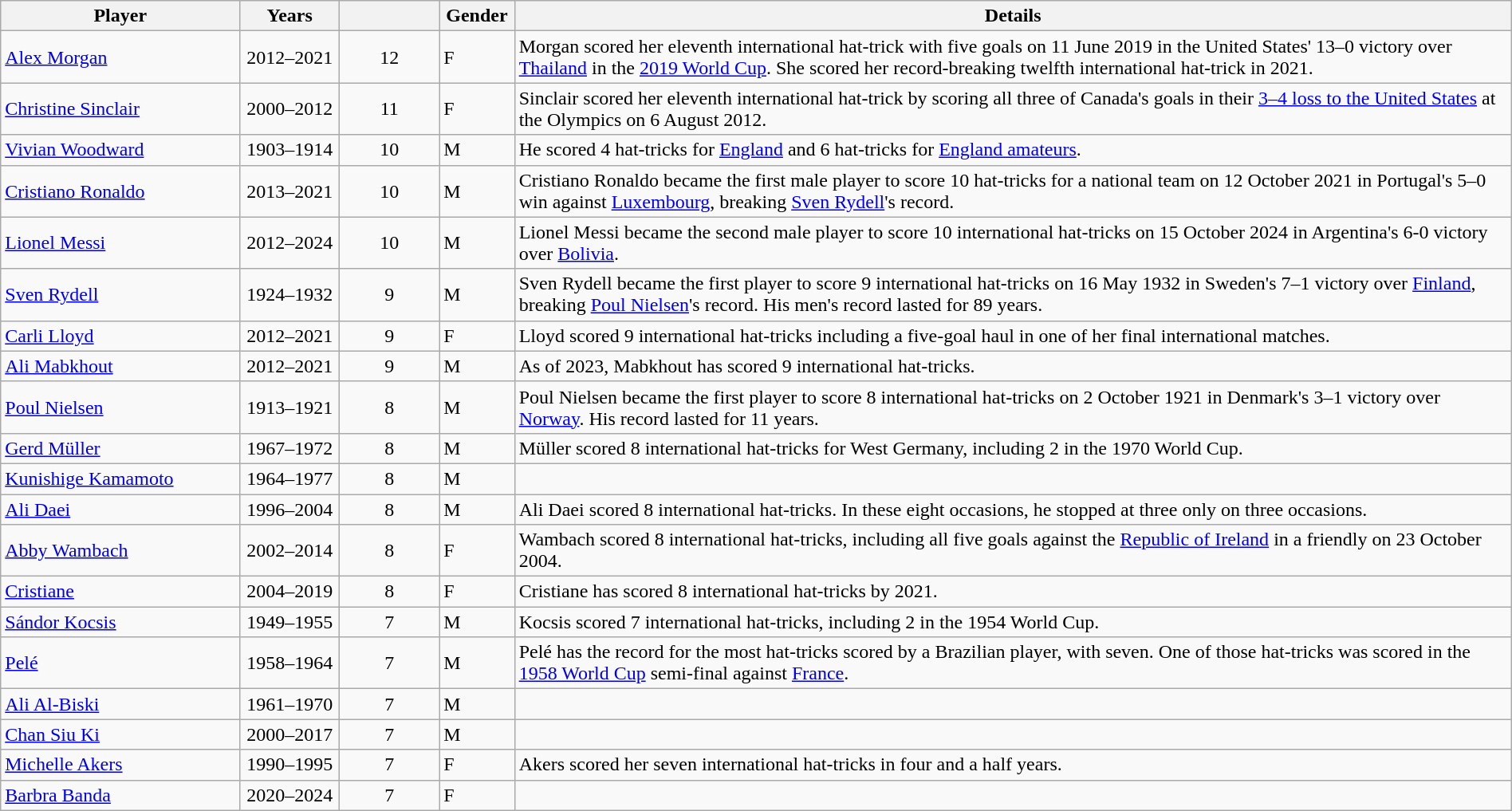<table class="wikitable sortable" width=100%>
<tr>
<th width = 12%>Player</th>
<th width = 5%>Years</th>
<th width = 5%></th>
<th width = 1%>Gender</th>
<th width="50%">Details</th>
</tr>
<tr>
<td> <a href='#'>Alex Morgan</a></td>
<td align=center>2012–2021</td>
<td align=center>12</td>
<td>F</td>
<td>Morgan scored her eleventh international hat-trick with five goals on 11 June 2019 in the United States' 13–0 victory over <a href='#'>Thailand</a> in the <a href='#'>2019 World Cup</a>. She scored her record-breaking twelfth international hat-trick in 2021.</td>
</tr>
<tr>
<td> <a href='#'>Christine Sinclair</a></td>
<td align=center>2000–2012</td>
<td align=center>11</td>
<td>F</td>
<td>Sinclair scored her eleventh international hat-trick by scoring all three of Canada's goals in their <a href='#'>3–4 loss to the United States</a> at the Olympics on 6 August 2012.</td>
</tr>
<tr>
<td> <a href='#'>Vivian Woodward</a></td>
<td align=center>1903–1914</td>
<td align=center>10</td>
<td>M</td>
<td>He scored 4 hat-tricks for <a href='#'>England</a> and 6 hat-tricks for <a href='#'>England amateurs</a>.</td>
</tr>
<tr>
<td> <a href='#'>Cristiano Ronaldo</a></td>
<td align="center">2013–2021</td>
<td align="center">10</td>
<td>M</td>
<td>Cristiano Ronaldo became the first male player to score 10 hat-tricks for a national team on 12 October 2021 in Portugal's 5–0 win against <a href='#'>Luxembourg</a>, breaking <a href='#'>Sven Rydell</a>'s record.</td>
</tr>
<tr>
<td> <a href='#'>Lionel Messi</a></td>
<td align="center">2012–2024</td>
<td align="center">10</td>
<td>M</td>
<td>Lionel Messi became the second male player to score 10 international hat-tricks on 15 October 2024 in Argentina's 6-0 victory over <a href='#'>Bolivia</a>.</td>
</tr>
<tr>
<td> <a href='#'>Sven Rydell</a></td>
<td align=center>1924–1932</td>
<td align=center>9</td>
<td>M</td>
<td>Sven Rydell became the first player to score 9 international hat-tricks on 16 May 1932 in Sweden's 7–1 victory over <a href='#'>Finland</a>, breaking <a href='#'>Poul Nielsen</a>'s record. His men's record lasted for 89 years.</td>
</tr>
<tr>
<td> <a href='#'>Carli Lloyd</a></td>
<td align=center>2012–2021</td>
<td align=center>9</td>
<td>F</td>
<td>Lloyd scored 9 international hat-tricks including a five-goal haul in one of her final international matches.</td>
</tr>
<tr>
<td> <a href='#'>Ali Mabkhout</a></td>
<td align=center>2012–2021</td>
<td align=center>9</td>
<td>M</td>
<td>As of 2023, Mabkhout has scored 9 international hat-tricks.</td>
</tr>
<tr>
<td> <a href='#'>Poul Nielsen</a></td>
<td align=center>1913–1921</td>
<td align=center>8</td>
<td>M</td>
<td>Poul Nielsen became the first player to score 8 international hat-tricks on 2 October 1921 in Denmark's 3–1 victory over <a href='#'>Norway</a>. His record lasted for 11 years.</td>
</tr>
<tr>
<td> <a href='#'>Gerd Müller</a></td>
<td align=center>1967–1972</td>
<td align=center>8</td>
<td>M</td>
<td>Müller scored 8 international hat-tricks for West Germany, including 2 in the 1970 World Cup.</td>
</tr>
<tr>
<td> <a href='#'>Kunishige Kamamoto</a></td>
<td align=center>1964–1977</td>
<td align=center>8</td>
<td>M</td>
<td></td>
</tr>
<tr>
<td> <a href='#'>Ali Daei</a></td>
<td align=center>1996–2004</td>
<td align=center>8</td>
<td>M</td>
<td>Ali Daei scored 8 international hat-tricks. In these eight occasions, he stopped at three only on three occasions.</td>
</tr>
<tr>
<td> <a href='#'>Abby Wambach</a></td>
<td align=center>2002–2014</td>
<td align=center>8</td>
<td>F</td>
<td>Wambach scored 8 international hat-tricks, including all five goals against the <a href='#'>Republic of Ireland</a> in a friendly on 23 October 2004.</td>
</tr>
<tr>
<td> <a href='#'>Cristiane</a></td>
<td align=center>2004–2019</td>
<td align=center>8</td>
<td>F</td>
<td>Cristiane has scored 8 international hat-tricks by 2021.</td>
</tr>
<tr>
<td> <a href='#'>Sándor Kocsis</a></td>
<td align=center>1949–1955</td>
<td align=center>7</td>
<td>M</td>
<td>Kocsis scored 7 international hat-tricks, including 2 in the 1954 World Cup.</td>
</tr>
<tr>
<td> <a href='#'>Pelé</a></td>
<td align=center>1958–1964</td>
<td align=center>7</td>
<td>M</td>
<td>Pelé has the record for the most hat-tricks scored by a Brazilian player, with seven. One of those hat-tricks was scored in the <a href='#'>1958 World Cup</a> semi-final against <a href='#'>France</a>.</td>
</tr>
<tr>
<td> <a href='#'>Ali Al-Biski</a></td>
<td align=center>1961–1970</td>
<td align=center>7</td>
<td>M</td>
<td></td>
</tr>
<tr>
<td> <a href='#'>Chan Siu Ki</a></td>
<td align=center>2000–2017</td>
<td align=center>7</td>
<td>M</td>
<td></td>
</tr>
<tr>
<td> <a href='#'>Michelle Akers</a></td>
<td align=center>1990–1995</td>
<td align=center>7</td>
<td>F</td>
<td>Akers scored her seven international hat-tricks in four and a half years.</td>
</tr>
<tr>
<td> <a href='#'>Barbra Banda</a></td>
<td align=center>2020–2024</td>
<td align=center>7</td>
<td>F</td>
<td></td>
</tr>
</table>
